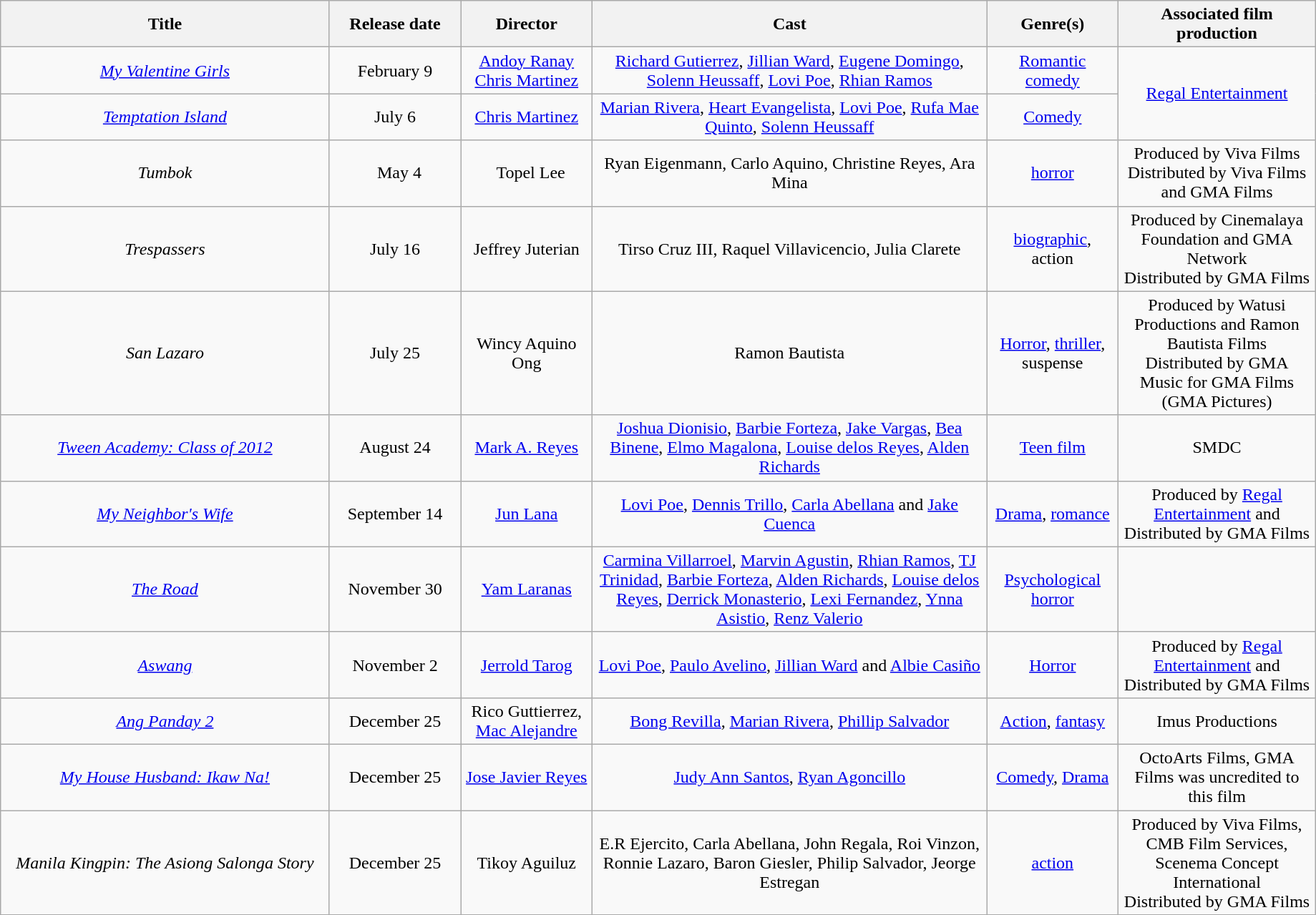<table class="wikitable" "toccolours sortable" style="width:97%; text-align:center">
<tr>
<th style="width:25%;">Title</th>
<th style="width:10%;">Release date</th>
<th style="width:10%;">Director</th>
<th style="width:30%;">Cast</th>
<th style="width:10%;">Genre(s)</th>
<th style="width:15%;">Associated film production</th>
</tr>
<tr>
<td><em><a href='#'>My Valentine Girls</a></em></td>
<td>February 9</td>
<td><a href='#'>Andoy Ranay</a> <a href='#'>Chris Martinez</a></td>
<td><a href='#'>Richard Gutierrez</a>, <a href='#'>Jillian Ward</a>, <a href='#'>Eugene Domingo</a>, <a href='#'>Solenn Heussaff</a>, <a href='#'>Lovi Poe</a>, <a href='#'>Rhian Ramos</a></td>
<td><a href='#'>Romantic comedy</a></td>
<td rowspan="2"><a href='#'>Regal Entertainment</a></td>
</tr>
<tr>
<td><em><a href='#'>Temptation Island</a></em></td>
<td>July 6</td>
<td><a href='#'>Chris Martinez</a></td>
<td><a href='#'>Marian Rivera</a>, <a href='#'>Heart Evangelista</a>, <a href='#'>Lovi Poe</a>, <a href='#'>Rufa Mae Quinto</a>, <a href='#'>Solenn Heussaff</a></td>
<td><a href='#'>Comedy</a></td>
</tr>
<tr>
<td><em>Tumbok</em></td>
<td>  May 4</td>
<td>  Topel Lee</td>
<td>Ryan Eigenmann, Carlo Aquino, Christine Reyes, Ara Mina</td>
<td><a href='#'>horror</a></td>
<td>Produced by Viva Films<br>Distributed by Viva Films and GMA Films </td>
</tr>
<tr>
<td><em>Trespassers</em></td>
<td>July 16</td>
<td>Jeffrey Juterian</td>
<td>Tirso Cruz III, Raquel Villavicencio, Julia Clarete</td>
<td><a href='#'>biographic</a>, action</td>
<td>Produced by Cinemalaya Foundation and GMA Network<br>Distributed by GMA Films </td>
</tr>
<tr>
<td><em>San Lazaro</em></td>
<td>July 25</td>
<td>Wincy Aquino Ong</td>
<td>Ramon Bautista</td>
<td><a href='#'>Horror</a>, <a href='#'>thriller</a>, suspense</td>
<td>Produced by Watusi Productions and Ramon Bautista Films<br>Distributed by GMA Music for GMA Films (GMA Pictures)    </td>
</tr>
<tr>
<td><em><a href='#'>Tween Academy: Class of 2012</a></em></td>
<td>August 24</td>
<td><a href='#'>Mark A. Reyes</a></td>
<td><a href='#'>Joshua Dionisio</a>, <a href='#'>Barbie Forteza</a>, <a href='#'>Jake Vargas</a>, <a href='#'>Bea Binene</a>, <a href='#'>Elmo Magalona</a>, <a href='#'>Louise delos Reyes</a>, <a href='#'>Alden Richards</a></td>
<td><a href='#'>Teen film</a></td>
<td>SMDC</td>
</tr>
<tr>
<td><em><a href='#'>My Neighbor's Wife</a></em></td>
<td>September 14</td>
<td><a href='#'>Jun Lana</a></td>
<td><a href='#'>Lovi Poe</a>, <a href='#'>Dennis Trillo</a>, <a href='#'>Carla Abellana</a> and <a href='#'>Jake Cuenca</a></td>
<td><a href='#'>Drama</a>, <a href='#'>romance</a></td>
<td>Produced by <a href='#'>Regal Entertainment</a> and Distributed by GMA Films</td>
</tr>
<tr>
<td><em><a href='#'>The Road</a></em></td>
<td>November 30</td>
<td><a href='#'>Yam Laranas</a></td>
<td><a href='#'>Carmina Villarroel</a>, <a href='#'>Marvin Agustin</a>, <a href='#'>Rhian Ramos</a>, <a href='#'>TJ Trinidad</a>, <a href='#'>Barbie Forteza</a>, <a href='#'>Alden Richards</a>, <a href='#'>Louise delos Reyes</a>, <a href='#'>Derrick Monasterio</a>, <a href='#'>Lexi Fernandez</a>, <a href='#'>Ynna Asistio</a>, <a href='#'>Renz Valerio</a></td>
<td><a href='#'>Psychological horror</a></td>
<td></td>
</tr>
<tr>
<td><em><a href='#'>Aswang</a></em></td>
<td>November 2</td>
<td><a href='#'>Jerrold Tarog</a></td>
<td><a href='#'>Lovi Poe</a>, <a href='#'>Paulo Avelino</a>, <a href='#'>Jillian Ward</a> and <a href='#'>Albie Casiño</a></td>
<td><a href='#'>Horror</a></td>
<td>Produced by <a href='#'>Regal Entertainment</a> and Distributed by GMA Films</td>
</tr>
<tr>
<td><em><a href='#'>Ang Panday 2</a></em></td>
<td>December 25</td>
<td>Rico Guttierrez, <a href='#'>Mac Alejandre</a></td>
<td><a href='#'>Bong Revilla</a>, <a href='#'>Marian Rivera</a>, <a href='#'>Phillip Salvador</a></td>
<td><a href='#'>Action</a>, <a href='#'>fantasy</a></td>
<td>Imus Productions</td>
</tr>
<tr>
<td><em><a href='#'>My House Husband: Ikaw Na!</a></em></td>
<td>December 25</td>
<td><a href='#'>Jose Javier Reyes</a></td>
<td><a href='#'>Judy Ann Santos</a>, <a href='#'>Ryan Agoncillo</a></td>
<td><a href='#'>Comedy</a>, <a href='#'>Drama</a></td>
<td>OctoArts Films, GMA Films was uncredited to this film</td>
</tr>
<tr>
<td><em>Manila Kingpin: The Asiong Salonga Story</em></td>
<td>December 25</td>
<td>Tikoy Aguiluz</td>
<td>E.R Ejercito, Carla Abellana, John Regala, Roi Vinzon, Ronnie Lazaro, Baron Giesler, Philip Salvador, Jeorge Estregan</td>
<td><a href='#'>action</a></td>
<td>Produced by Viva Films, CMB Film Services, Scenema Concept International<br>Distributed by GMA Films </td>
</tr>
<tr>
</tr>
</table>
